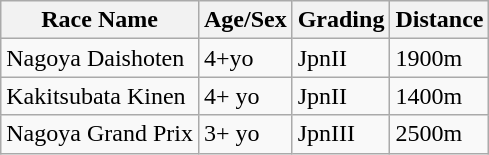<table class="wikitable">
<tr>
<th>Race Name</th>
<th>Age/Sex</th>
<th>Grading</th>
<th>Distance</th>
</tr>
<tr>
<td>Nagoya Daishoten</td>
<td>4+yo</td>
<td>JpnII</td>
<td>1900m</td>
</tr>
<tr>
<td>Kakitsubata Kinen</td>
<td>4+ yo</td>
<td>JpnII</td>
<td>1400m</td>
</tr>
<tr>
<td>Nagoya Grand Prix</td>
<td>3+ yo</td>
<td>JpnIII</td>
<td>2500m</td>
</tr>
</table>
